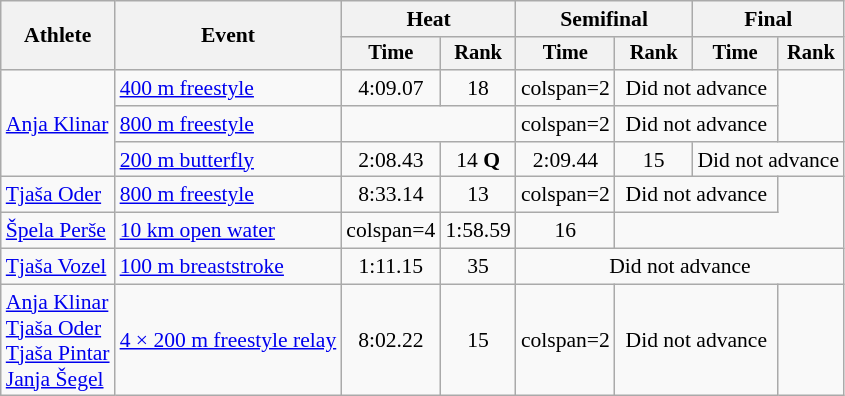<table class=wikitable style="font-size:90%">
<tr>
<th rowspan="2">Athlete</th>
<th rowspan="2">Event</th>
<th colspan="2">Heat</th>
<th colspan="2">Semifinal</th>
<th colspan="2">Final</th>
</tr>
<tr style="font-size:95%">
<th>Time</th>
<th>Rank</th>
<th>Time</th>
<th>Rank</th>
<th>Time</th>
<th>Rank</th>
</tr>
<tr align=center>
<td align=left rowspan=3><a href='#'>Anja Klinar</a></td>
<td align=left><a href='#'>400 m freestyle</a></td>
<td>4:09.07</td>
<td>18</td>
<td>colspan=2 </td>
<td colspan=2>Did not advance</td>
</tr>
<tr align=center>
<td align=left><a href='#'>800 m freestyle</a></td>
<td colspan=2></td>
<td>colspan=2 </td>
<td colspan=2>Did not advance</td>
</tr>
<tr align=center>
<td align=left><a href='#'>200 m butterfly</a></td>
<td>2:08.43</td>
<td>14 <strong>Q</strong></td>
<td>2:09.44</td>
<td>15</td>
<td colspan=2>Did not advance</td>
</tr>
<tr align=center>
<td align=left><a href='#'>Tjaša Oder</a></td>
<td align=left><a href='#'>800 m freestyle</a></td>
<td>8:33.14</td>
<td>13</td>
<td>colspan=2 </td>
<td colspan=2>Did not advance</td>
</tr>
<tr align=center>
<td align=left><a href='#'>Špela Perše</a></td>
<td align=left><a href='#'>10 km open water</a></td>
<td>colspan=4 </td>
<td>1:58.59</td>
<td>16</td>
</tr>
<tr align=center>
<td align=left><a href='#'>Tjaša Vozel</a></td>
<td align=left><a href='#'>100 m breaststroke</a></td>
<td>1:11.15</td>
<td>35</td>
<td colspan=4>Did not advance</td>
</tr>
<tr align=center>
<td align=left><a href='#'>Anja Klinar</a><br><a href='#'>Tjaša Oder</a><br><a href='#'>Tjaša Pintar</a><br><a href='#'>Janja Šegel</a></td>
<td align=left><a href='#'>4 × 200 m freestyle relay</a></td>
<td>8:02.22</td>
<td>15</td>
<td>colspan=2 </td>
<td colspan=2>Did not advance</td>
</tr>
</table>
